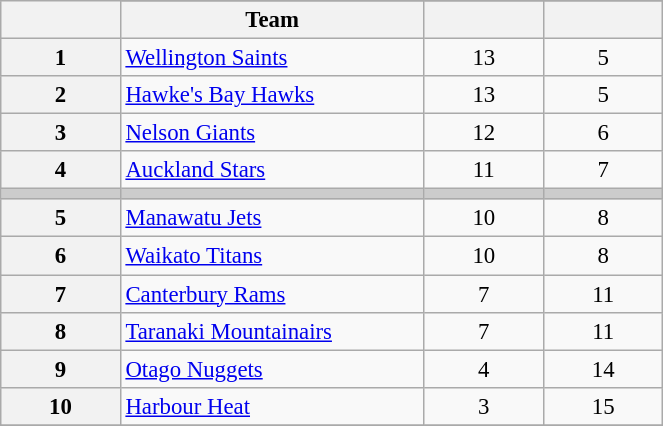<table class="wikitable" width="35%" style="font-size:95%; text-align:center">
<tr>
<th width="5%" rowspan=2></th>
</tr>
<tr>
<th width="10%">Team</th>
<th width="5%"></th>
<th width="5%"></th>
</tr>
<tr>
<th>1</th>
<td align=left><a href='#'>Wellington Saints</a></td>
<td>13</td>
<td>5</td>
</tr>
<tr>
<th>2</th>
<td align=left><a href='#'>Hawke's Bay Hawks</a></td>
<td>13</td>
<td>5</td>
</tr>
<tr>
<th>3</th>
<td align=left><a href='#'>Nelson Giants</a></td>
<td>12</td>
<td>6</td>
</tr>
<tr>
<th>4</th>
<td align=left><a href='#'>Auckland Stars</a></td>
<td>11</td>
<td>7</td>
</tr>
<tr bgcolor="#cccccc">
<td></td>
<td></td>
<td></td>
<td></td>
</tr>
<tr>
<th>5</th>
<td align=left><a href='#'>Manawatu Jets</a></td>
<td>10</td>
<td>8</td>
</tr>
<tr>
<th>6</th>
<td align=left><a href='#'>Waikato Titans</a></td>
<td>10</td>
<td>8</td>
</tr>
<tr>
<th>7</th>
<td align=left><a href='#'>Canterbury Rams</a></td>
<td>7</td>
<td>11</td>
</tr>
<tr>
<th>8</th>
<td align=left><a href='#'>Taranaki Mountainairs</a></td>
<td>7</td>
<td>11</td>
</tr>
<tr>
<th>9</th>
<td align=left><a href='#'>Otago Nuggets</a></td>
<td>4</td>
<td>14</td>
</tr>
<tr>
<th>10</th>
<td align=left><a href='#'>Harbour Heat</a></td>
<td>3</td>
<td>15</td>
</tr>
<tr>
</tr>
</table>
